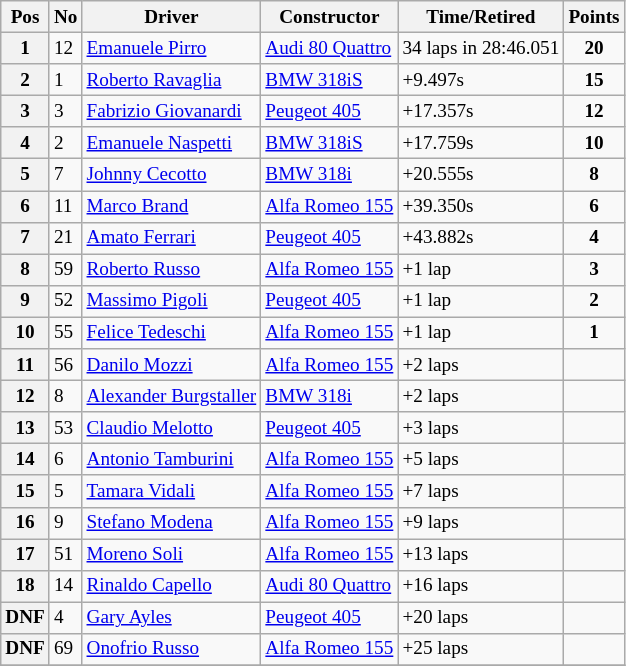<table class="wikitable" style="font-size: 80%;">
<tr>
<th>Pos</th>
<th>No</th>
<th>Driver</th>
<th>Constructor</th>
<th>Time/Retired</th>
<th>Points</th>
</tr>
<tr>
<th>1</th>
<td>12</td>
<td> <a href='#'>Emanuele Pirro</a></td>
<td><a href='#'>Audi 80 Quattro</a></td>
<td>34 laps in 28:46.051</td>
<td align=center><strong>20</strong></td>
</tr>
<tr>
<th>2</th>
<td>1</td>
<td> <a href='#'>Roberto Ravaglia</a></td>
<td><a href='#'>BMW 318iS</a></td>
<td>+9.497s</td>
<td align=center><strong>15</strong></td>
</tr>
<tr>
<th>3</th>
<td>3</td>
<td> <a href='#'>Fabrizio Giovanardi</a></td>
<td><a href='#'>Peugeot 405</a></td>
<td>+17.357s</td>
<td align=center><strong>12</strong></td>
</tr>
<tr>
<th>4</th>
<td>2</td>
<td> <a href='#'>Emanuele Naspetti</a></td>
<td><a href='#'>BMW 318iS</a></td>
<td>+17.759s</td>
<td align=center><strong>10</strong></td>
</tr>
<tr>
<th>5</th>
<td>7</td>
<td> <a href='#'>Johnny Cecotto</a></td>
<td><a href='#'>BMW 318i</a></td>
<td>+20.555s</td>
<td align=center><strong>8</strong></td>
</tr>
<tr>
<th>6</th>
<td>11</td>
<td> <a href='#'>Marco Brand</a></td>
<td><a href='#'>Alfa Romeo 155</a></td>
<td>+39.350s</td>
<td align=center><strong>6</strong></td>
</tr>
<tr>
<th>7</th>
<td>21</td>
<td> <a href='#'>Amato Ferrari</a></td>
<td><a href='#'>Peugeot 405</a></td>
<td>+43.882s</td>
<td align=center><strong>4</strong></td>
</tr>
<tr>
<th>8</th>
<td>59</td>
<td> <a href='#'>Roberto Russo</a></td>
<td><a href='#'>Alfa Romeo 155</a></td>
<td>+1 lap</td>
<td align=center><strong>3</strong></td>
</tr>
<tr>
<th>9</th>
<td>52</td>
<td> <a href='#'>Massimo Pigoli</a></td>
<td><a href='#'>Peugeot 405</a></td>
<td>+1 lap</td>
<td align=center><strong>2</strong></td>
</tr>
<tr>
<th>10</th>
<td>55</td>
<td> <a href='#'>Felice Tedeschi</a></td>
<td><a href='#'>Alfa Romeo 155</a></td>
<td>+1 lap</td>
<td align=center><strong>1</strong></td>
</tr>
<tr>
<th>11</th>
<td>56</td>
<td> <a href='#'>Danilo Mozzi</a></td>
<td><a href='#'>Alfa Romeo 155</a></td>
<td>+2 laps</td>
<td></td>
</tr>
<tr>
<th>12</th>
<td>8</td>
<td> <a href='#'> Alexander Burgstaller</a></td>
<td><a href='#'>BMW 318i</a></td>
<td>+2 laps</td>
<td></td>
</tr>
<tr>
<th>13</th>
<td>53</td>
<td> <a href='#'>Claudio Melotto</a></td>
<td><a href='#'>Peugeot 405</a></td>
<td>+3 laps</td>
<td></td>
</tr>
<tr>
<th>14</th>
<td>6</td>
<td> <a href='#'>Antonio Tamburini</a></td>
<td><a href='#'>Alfa Romeo 155</a></td>
<td>+5 laps</td>
<td></td>
</tr>
<tr>
<th>15</th>
<td>5</td>
<td> <a href='#'>Tamara Vidali</a></td>
<td><a href='#'>Alfa Romeo 155</a></td>
<td>+7 laps</td>
<td></td>
</tr>
<tr>
<th>16</th>
<td>9</td>
<td> <a href='#'>Stefano Modena</a></td>
<td><a href='#'>Alfa Romeo 155</a></td>
<td>+9 laps</td>
<td></td>
</tr>
<tr>
<th>17</th>
<td>51</td>
<td> <a href='#'>Moreno Soli</a></td>
<td><a href='#'>Alfa Romeo 155</a></td>
<td>+13 laps</td>
<td></td>
</tr>
<tr>
<th>18</th>
<td>14</td>
<td> <a href='#'>Rinaldo Capello</a></td>
<td><a href='#'>Audi 80 Quattro</a></td>
<td>+16 laps</td>
<td></td>
</tr>
<tr>
<th>DNF</th>
<td>4</td>
<td> <a href='#'>Gary Ayles</a></td>
<td><a href='#'>Peugeot 405</a></td>
<td>+20 laps</td>
<td></td>
</tr>
<tr>
<th>DNF</th>
<td>69</td>
<td> <a href='#'>Onofrio Russo</a></td>
<td><a href='#'>Alfa Romeo 155</a></td>
<td>+25 laps</td>
<td></td>
</tr>
<tr>
</tr>
</table>
